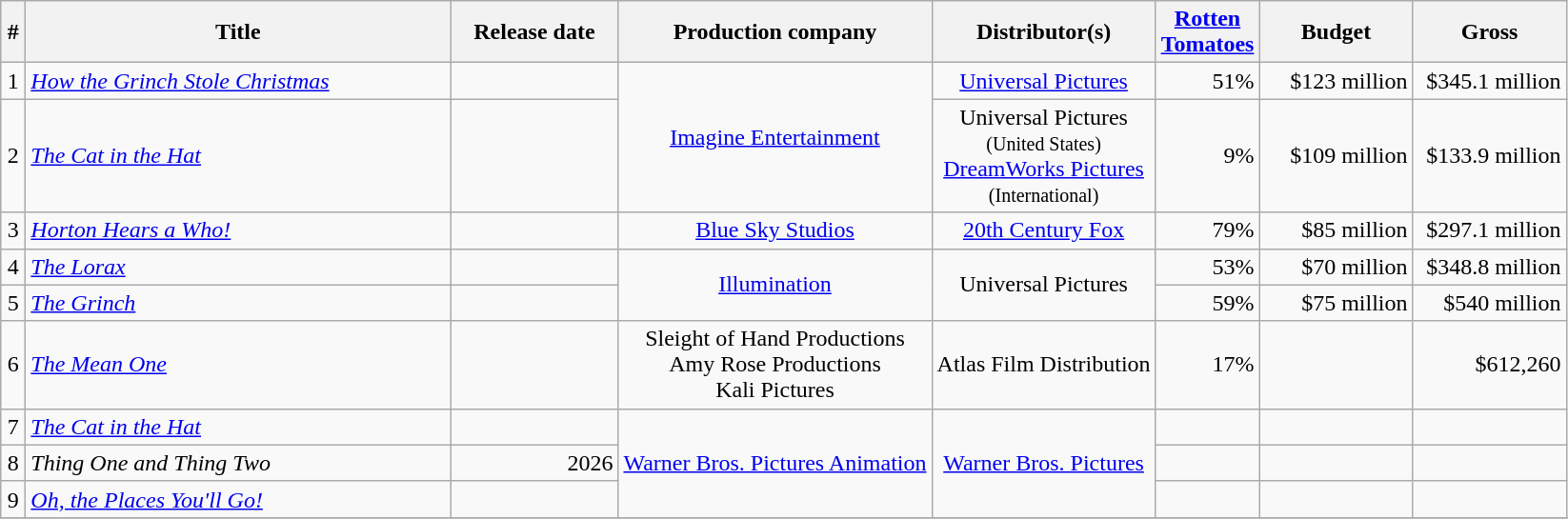<table class="wikitable sortable">
<tr>
<th width=10>#</th>
<th width=290>Title</th>
<th width=110>Release date</th>
<th>Production company</th>
<th>Distributor(s)</th>
<th width=10><a href='#'>Rotten Tomatoes</a></th>
<th width=100>Budget</th>
<th width=100>Gross</th>
</tr>
<tr>
<td align="center">1</td>
<td><em><a href='#'>How the Grinch Stole Christmas</a></em></td>
<td align="right"></td>
<td align="center" rowspan="2"><a href='#'>Imagine Entertainment</a></td>
<td align="center"><a href='#'>Universal Pictures</a></td>
<td align="right">51%</td>
<td align="right">$123 million</td>
<td align="right">$345.1 million</td>
</tr>
<tr>
<td align="center">2</td>
<td><em><a href='#'>The Cat in the Hat</a></em></td>
<td align="right"></td>
<td align="center">Universal Pictures<br><small>(United States)</small><br><a href='#'>DreamWorks Pictures</a><br><small>(International)</small></td>
<td align="right">9%</td>
<td align="right">$109 million</td>
<td align="right">$133.9 million</td>
</tr>
<tr>
<td align="center">3</td>
<td><em><a href='#'>Horton Hears a Who!</a></em></td>
<td align="right"></td>
<td align="center"><a href='#'>Blue Sky Studios</a></td>
<td align="center"><a href='#'>20th Century Fox</a></td>
<td align="right">79%</td>
<td align="right">$85 million</td>
<td align="right">$297.1 million</td>
</tr>
<tr>
<td align="center">4</td>
<td><em><a href='#'>The Lorax</a></em></td>
<td align="right"></td>
<td align="center" rowspan="2"><a href='#'>Illumination</a></td>
<td align="center" rowspan="2">Universal Pictures</td>
<td align="right">53%</td>
<td align="right">$70 million</td>
<td align="right">$348.8 million</td>
</tr>
<tr>
<td align="center">5</td>
<td><em><a href='#'>The Grinch</a></em></td>
<td align="right"></td>
<td align="right">59%</td>
<td align="right">$75 million</td>
<td align="right">$540 million</td>
</tr>
<tr>
<td align="center">6</td>
<td><em><a href='#'>The Mean One</a></em></td>
<td align="right"></td>
<td align="center">Sleight of Hand Productions<br>Amy Rose Productions<br>Kali Pictures</td>
<td align="center" rowspan="1">Atlas Film Distribution</td>
<td align="right">17%</td>
<td></td>
<td align="right">$612,260</td>
</tr>
<tr>
<td align="center">7</td>
<td><em><a href='#'>The Cat in the Hat</a></em></td>
<td align="right"></td>
<td rowspan="3" align="center"><a href='#'>Warner Bros. Pictures Animation</a></td>
<td rowspan="3" align="center"><a href='#'>Warner Bros. Pictures</a></td>
<td></td>
<td></td>
<td></td>
</tr>
<tr>
<td align="center">8</td>
<td><em>Thing One and Thing Two</em></td>
<td align="right">2026</td>
<td></td>
<td></td>
<td></td>
</tr>
<tr>
<td align="center">9</td>
<td><em><a href='#'>Oh, the Places You'll Go!</a></em></td>
<td align="right"></td>
<td></td>
<td></td>
<td></td>
</tr>
<tr>
</tr>
</table>
